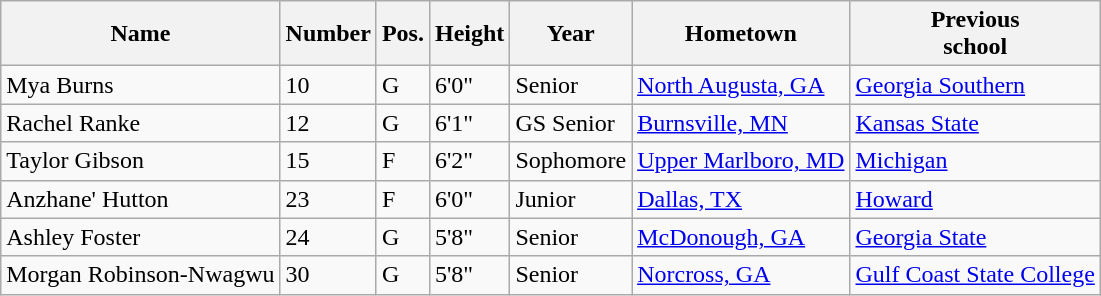<table class="wikitable sortable" border="1">
<tr>
<th>Name</th>
<th>Number</th>
<th>Pos.</th>
<th>Height</th>
<th>Year</th>
<th>Hometown</th>
<th class="unsortable">Previous<br>school</th>
</tr>
<tr>
<td>Mya Burns</td>
<td>10</td>
<td>G</td>
<td>6'0"</td>
<td>Senior</td>
<td><a href='#'>North Augusta, GA</a></td>
<td><a href='#'>Georgia Southern</a></td>
</tr>
<tr>
<td>Rachel Ranke</td>
<td>12</td>
<td>G</td>
<td>6'1"</td>
<td>GS Senior</td>
<td><a href='#'>Burnsville, MN</a></td>
<td><a href='#'>Kansas State</a></td>
</tr>
<tr>
<td>Taylor Gibson</td>
<td>15</td>
<td>F</td>
<td>6'2"</td>
<td>Sophomore</td>
<td><a href='#'>Upper Marlboro, MD</a></td>
<td><a href='#'>Michigan</a></td>
</tr>
<tr>
<td>Anzhane' Hutton</td>
<td>23</td>
<td>F</td>
<td>6'0"</td>
<td>Junior</td>
<td><a href='#'>Dallas, TX</a></td>
<td><a href='#'>Howard</a></td>
</tr>
<tr>
<td>Ashley Foster</td>
<td>24</td>
<td>G</td>
<td>5'8"</td>
<td>Senior</td>
<td><a href='#'>McDonough, GA</a></td>
<td><a href='#'>Georgia State</a></td>
</tr>
<tr>
<td>Morgan Robinson-Nwagwu</td>
<td>30</td>
<td>G</td>
<td>5'8"</td>
<td>Senior</td>
<td><a href='#'>Norcross, GA</a></td>
<td><a href='#'>Gulf Coast State College</a></td>
</tr>
</table>
